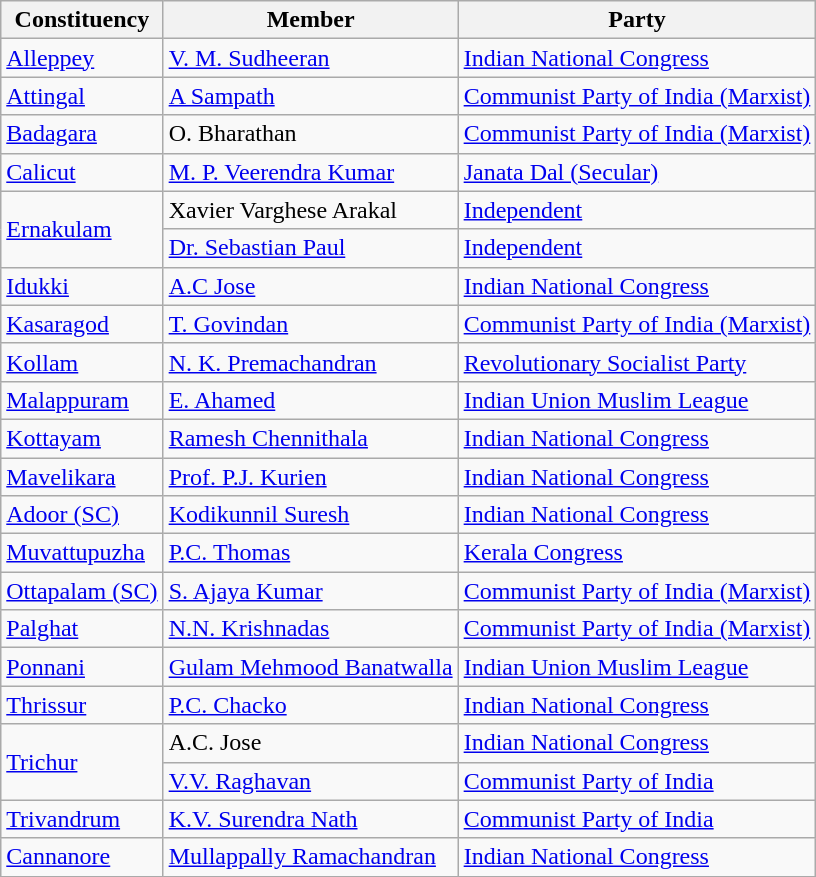<table class="wikitable sortable">
<tr>
<th>Constituency</th>
<th>Member</th>
<th>Party</th>
</tr>
<tr>
<td><a href='#'>Alleppey</a></td>
<td><a href='#'>V. M. Sudheeran</a></td>
<td><a href='#'>Indian National Congress</a></td>
</tr>
<tr>
<td><a href='#'>Attingal</a></td>
<td><a href='#'>A Sampath</a></td>
<td><a href='#'>Communist Party of India (Marxist)</a></td>
</tr>
<tr>
<td><a href='#'>Badagara</a></td>
<td>O. Bharathan</td>
<td><a href='#'>Communist Party of India (Marxist)</a></td>
</tr>
<tr>
<td><a href='#'>Calicut</a></td>
<td><a href='#'>M. P. Veerendra Kumar</a></td>
<td><a href='#'>Janata Dal (Secular)</a></td>
</tr>
<tr>
<td rowspan=2><a href='#'>Ernakulam</a></td>
<td>Xavier Varghese Arakal</td>
<td><a href='#'>Independent</a></td>
</tr>
<tr>
<td><a href='#'>Dr. Sebastian Paul</a></td>
<td><a href='#'>Independent</a></td>
</tr>
<tr>
<td><a href='#'>Idukki</a></td>
<td><a href='#'>A.C Jose</a></td>
<td><a href='#'>Indian National Congress</a></td>
</tr>
<tr>
<td><a href='#'>Kasaragod</a></td>
<td><a href='#'>T. Govindan</a></td>
<td><a href='#'>Communist Party of India (Marxist)</a></td>
</tr>
<tr>
<td><a href='#'>Kollam</a></td>
<td><a href='#'>N. K. Premachandran</a></td>
<td><a href='#'>Revolutionary Socialist Party</a></td>
</tr>
<tr>
<td><a href='#'>Malappuram</a></td>
<td><a href='#'>E. Ahamed</a></td>
<td><a href='#'>Indian Union Muslim League</a></td>
</tr>
<tr>
<td><a href='#'>Kottayam</a></td>
<td><a href='#'>Ramesh Chennithala</a></td>
<td><a href='#'>Indian National Congress</a></td>
</tr>
<tr>
<td><a href='#'>Mavelikara</a></td>
<td><a href='#'>Prof. P.J. Kurien</a></td>
<td><a href='#'>Indian National Congress</a></td>
</tr>
<tr>
<td><a href='#'>Adoor (SC)</a></td>
<td><a href='#'>Kodikunnil Suresh</a></td>
<td><a href='#'>Indian National Congress</a></td>
</tr>
<tr>
<td><a href='#'>Muvattupuzha</a></td>
<td><a href='#'>P.C. Thomas</a></td>
<td><a href='#'>Kerala Congress</a></td>
</tr>
<tr>
<td><a href='#'>Ottapalam (SC)</a></td>
<td><a href='#'>S. Ajaya Kumar</a></td>
<td><a href='#'>Communist Party of India (Marxist)</a></td>
</tr>
<tr>
<td><a href='#'>Palghat</a></td>
<td><a href='#'>N.N. Krishnadas</a></td>
<td><a href='#'>Communist Party of India (Marxist)</a></td>
</tr>
<tr>
<td><a href='#'>Ponnani</a></td>
<td><a href='#'>Gulam Mehmood Banatwalla</a></td>
<td><a href='#'>Indian Union Muslim League</a></td>
</tr>
<tr>
<td><a href='#'>Thrissur</a></td>
<td><a href='#'>P.C. Chacko</a></td>
<td><a href='#'>Indian National Congress</a></td>
</tr>
<tr>
<td rowspan=2><a href='#'>Trichur</a></td>
<td>A.C. Jose</td>
<td><a href='#'>Indian National Congress</a></td>
</tr>
<tr>
<td><a href='#'>V.V. Raghavan</a></td>
<td><a href='#'>Communist Party of India</a></td>
</tr>
<tr>
<td><a href='#'>Trivandrum</a></td>
<td><a href='#'>K.V. Surendra Nath</a></td>
<td><a href='#'>Communist Party of India</a></td>
</tr>
<tr>
<td><a href='#'>Cannanore</a></td>
<td><a href='#'>Mullappally Ramachandran</a></td>
<td><a href='#'>Indian National Congress</a></td>
</tr>
<tr>
</tr>
</table>
